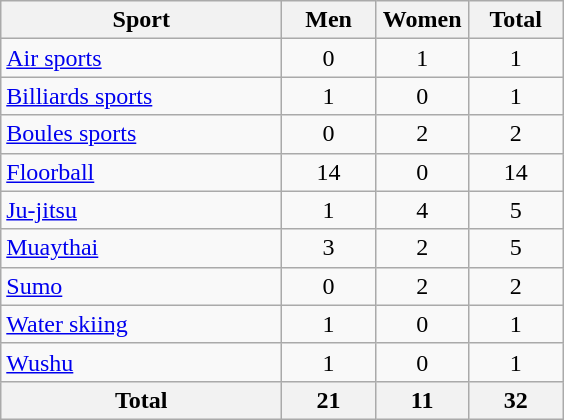<table class="wikitable sortable" style="text-align:center;">
<tr>
<th width=180>Sport</th>
<th width=55>Men</th>
<th width=55>Women</th>
<th width=55>Total</th>
</tr>
<tr>
<td align=left><a href='#'>Air sports</a></td>
<td>0</td>
<td>1</td>
<td>1</td>
</tr>
<tr>
<td align=left><a href='#'>Billiards sports</a></td>
<td>1</td>
<td>0</td>
<td>1</td>
</tr>
<tr>
<td align=left><a href='#'>Boules sports</a></td>
<td>0</td>
<td>2</td>
<td>2</td>
</tr>
<tr>
<td align=left><a href='#'>Floorball</a></td>
<td>14</td>
<td>0</td>
<td>14</td>
</tr>
<tr>
<td align=left><a href='#'>Ju-jitsu</a></td>
<td>1</td>
<td>4</td>
<td>5</td>
</tr>
<tr>
<td align=left><a href='#'>Muaythai</a></td>
<td>3</td>
<td>2</td>
<td>5</td>
</tr>
<tr>
<td align=left><a href='#'>Sumo</a></td>
<td>0</td>
<td>2</td>
<td>2</td>
</tr>
<tr>
<td align=left><a href='#'>Water skiing</a></td>
<td>1</td>
<td>0</td>
<td>1</td>
</tr>
<tr>
<td align=left><a href='#'>Wushu</a></td>
<td>1</td>
<td>0</td>
<td>1</td>
</tr>
<tr>
<th>Total</th>
<th>21</th>
<th>11</th>
<th>32</th>
</tr>
</table>
